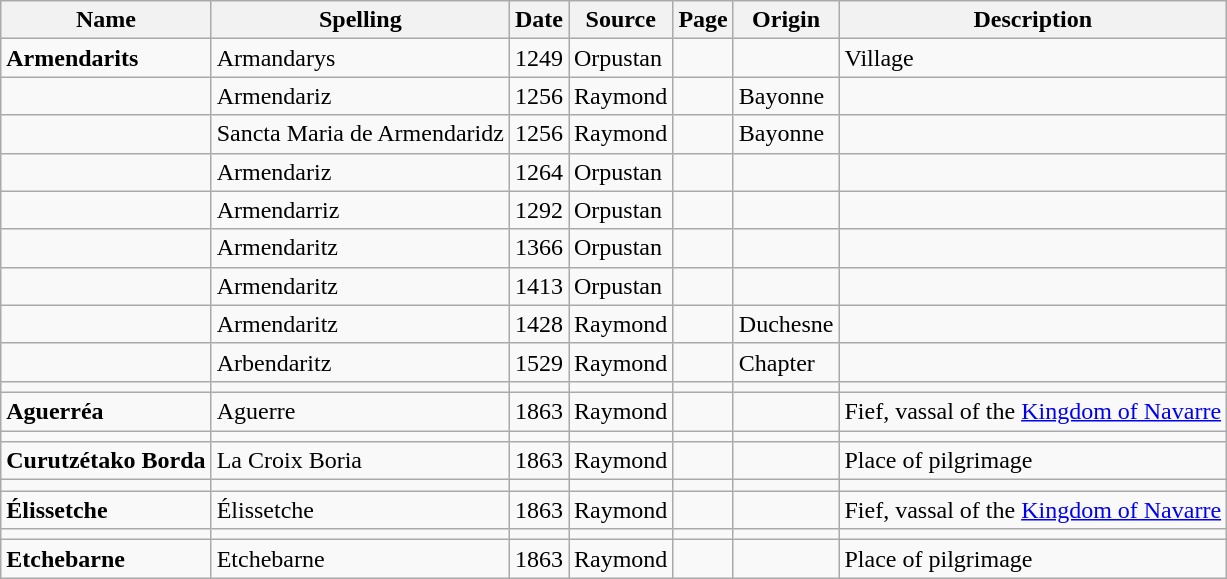<table class="wikitable">
<tr>
<th>Name</th>
<th>Spelling</th>
<th>Date</th>
<th>Source</th>
<th>Page</th>
<th>Origin</th>
<th>Description</th>
</tr>
<tr>
<td><strong>Armendarits</strong></td>
<td>Armandarys</td>
<td>1249</td>
<td>Orpustan</td>
<td></td>
<td></td>
<td>Village</td>
</tr>
<tr>
<td></td>
<td>Armendariz</td>
<td>1256</td>
<td>Raymond</td>
<td></td>
<td>Bayonne</td>
<td></td>
</tr>
<tr>
<td></td>
<td>Sancta Maria de Armendaridz</td>
<td>1256</td>
<td>Raymond</td>
<td></td>
<td>Bayonne</td>
<td></td>
</tr>
<tr>
<td></td>
<td>Armendariz</td>
<td>1264</td>
<td>Orpustan</td>
<td></td>
<td></td>
<td></td>
</tr>
<tr>
<td></td>
<td>Armendarriz</td>
<td>1292</td>
<td>Orpustan</td>
<td></td>
<td></td>
<td></td>
</tr>
<tr>
<td></td>
<td>Armendaritz</td>
<td>1366</td>
<td>Orpustan</td>
<td></td>
<td></td>
<td></td>
</tr>
<tr>
<td></td>
<td>Armendaritz</td>
<td>1413</td>
<td>Orpustan</td>
<td></td>
<td></td>
<td></td>
</tr>
<tr>
<td></td>
<td>Armendaritz</td>
<td>1428</td>
<td>Raymond</td>
<td></td>
<td>Duchesne</td>
<td></td>
</tr>
<tr>
<td></td>
<td>Arbendaritz</td>
<td>1529</td>
<td>Raymond</td>
<td></td>
<td>Chapter</td>
<td></td>
</tr>
<tr>
<td></td>
<td></td>
<td></td>
<td></td>
<td></td>
<td></td>
<td></td>
</tr>
<tr>
<td><strong>Aguerréa</strong></td>
<td>Aguerre</td>
<td>1863</td>
<td>Raymond</td>
<td></td>
<td></td>
<td>Fief, vassal of the <a href='#'>Kingdom of Navarre</a></td>
</tr>
<tr>
<td></td>
<td></td>
<td></td>
<td></td>
<td></td>
<td></td>
<td></td>
</tr>
<tr>
<td><strong>Curutzétako Borda</strong></td>
<td>La Croix Boria</td>
<td>1863</td>
<td>Raymond</td>
<td></td>
<td></td>
<td>Place of pilgrimage</td>
</tr>
<tr>
<td></td>
<td></td>
<td></td>
<td></td>
<td></td>
<td></td>
<td></td>
</tr>
<tr>
<td><strong>Élissetche</strong></td>
<td>Élissetche</td>
<td>1863</td>
<td>Raymond</td>
<td></td>
<td></td>
<td>Fief, vassal of the <a href='#'>Kingdom of Navarre</a></td>
</tr>
<tr>
<td></td>
<td></td>
<td></td>
<td></td>
<td></td>
<td></td>
<td></td>
</tr>
<tr>
<td><strong>Etchebarne</strong></td>
<td>Etchebarne</td>
<td>1863</td>
<td>Raymond</td>
<td></td>
<td></td>
<td>Place of pilgrimage</td>
</tr>
</table>
